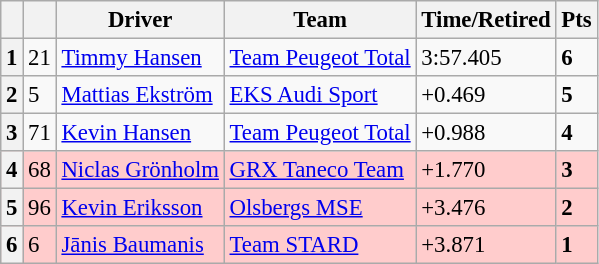<table class=wikitable style="font-size:95%">
<tr>
<th></th>
<th></th>
<th>Driver</th>
<th>Team</th>
<th>Time/Retired</th>
<th>Pts</th>
</tr>
<tr>
<th>1</th>
<td>21</td>
<td> <a href='#'>Timmy Hansen</a></td>
<td><a href='#'>Team Peugeot Total</a></td>
<td>3:57.405</td>
<td><strong>6</strong></td>
</tr>
<tr>
<th>2</th>
<td>5</td>
<td> <a href='#'>Mattias Ekström</a></td>
<td><a href='#'>EKS Audi Sport</a></td>
<td>+0.469</td>
<td><strong>5</strong></td>
</tr>
<tr>
<th>3</th>
<td>71</td>
<td> <a href='#'>Kevin Hansen</a></td>
<td><a href='#'>Team Peugeot Total</a></td>
<td>+0.988</td>
<td><strong>4</strong></td>
</tr>
<tr style="background:#ffcccc;">
<th>4</th>
<td>68</td>
<td> <a href='#'>Niclas Grönholm</a></td>
<td><a href='#'>GRX Taneco Team</a></td>
<td>+1.770</td>
<td><strong>3</strong></td>
</tr>
<tr style="background:#ffcccc;">
<th>5</th>
<td>96</td>
<td> <a href='#'>Kevin Eriksson</a></td>
<td><a href='#'>Olsbergs MSE</a></td>
<td>+3.476</td>
<td><strong>2</strong></td>
</tr>
<tr style="background:#ffcccc;">
<th>6</th>
<td>6</td>
<td> <a href='#'>Jānis Baumanis</a></td>
<td><a href='#'>Team STARD</a></td>
<td>+3.871</td>
<td><strong>1</strong></td>
</tr>
</table>
